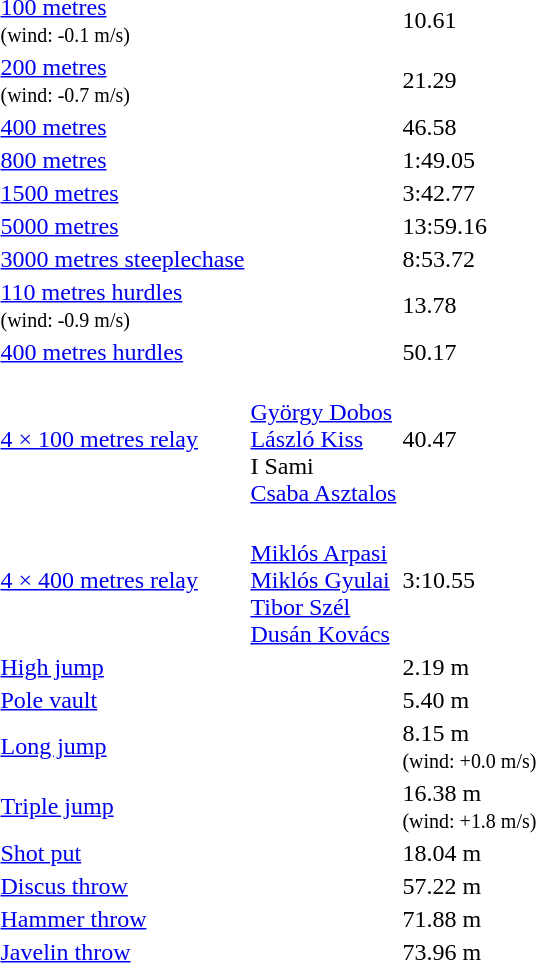<table>
<tr>
<td><a href='#'>100 metres</a><br><small>(wind: -0.1 m/s)</small></td>
<td></td>
<td>10.61</td>
<td></td>
<td></td>
<td></td>
<td></td>
</tr>
<tr>
<td><a href='#'>200 metres</a><br><small>(wind: -0.7 m/s)</small></td>
<td></td>
<td>21.29</td>
<td></td>
<td></td>
<td></td>
<td></td>
</tr>
<tr>
<td><a href='#'>400 metres</a></td>
<td></td>
<td>46.58</td>
<td></td>
<td></td>
<td></td>
<td></td>
</tr>
<tr>
<td><a href='#'>800 metres</a></td>
<td></td>
<td>1:49.05</td>
<td></td>
<td></td>
<td></td>
<td></td>
</tr>
<tr>
<td><a href='#'>1500 metres</a></td>
<td></td>
<td>3:42.77</td>
<td></td>
<td></td>
<td></td>
<td></td>
</tr>
<tr>
<td><a href='#'>5000 metres</a></td>
<td></td>
<td>13:59.16</td>
<td></td>
<td></td>
<td></td>
<td></td>
</tr>
<tr>
<td><a href='#'>3000 metres steeplechase</a></td>
<td></td>
<td>8:53.72</td>
<td></td>
<td></td>
<td></td>
<td></td>
</tr>
<tr>
<td><a href='#'>110 metres hurdles</a><br><small>(wind: -0.9 m/s)</small></td>
<td></td>
<td>13.78</td>
<td></td>
<td></td>
<td></td>
<td></td>
</tr>
<tr>
<td><a href='#'>400 metres hurdles</a></td>
<td></td>
<td>50.17</td>
<td></td>
<td></td>
<td></td>
<td></td>
</tr>
<tr>
<td><a href='#'>4 × 100 metres relay</a></td>
<td><br><a href='#'>György Dobos</a><br><a href='#'>László Kiss</a><br>I Sami<br><a href='#'>Csaba Asztalos</a></td>
<td>40.47</td>
<td></td>
<td></td>
<td></td>
<td></td>
</tr>
<tr>
<td><a href='#'>4 × 400 metres relay</a></td>
<td><br><a href='#'>Miklós Arpasi</a><br><a href='#'>Miklós Gyulai</a><br><a href='#'>Tibor Szél</a><br><a href='#'>Dusán Kovács</a></td>
<td>3:10.55</td>
<td></td>
<td></td>
<td></td>
<td></td>
</tr>
<tr>
<td><a href='#'>High jump</a></td>
<td></td>
<td>2.19 m</td>
<td></td>
<td></td>
<td></td>
<td></td>
</tr>
<tr>
<td><a href='#'>Pole vault</a></td>
<td></td>
<td>5.40 m</td>
<td></td>
<td></td>
<td></td>
<td></td>
</tr>
<tr>
<td><a href='#'>Long jump</a></td>
<td></td>
<td>8.15 m<br><small>(wind: +0.0 m/s)</small></td>
<td></td>
<td></td>
<td></td>
<td></td>
</tr>
<tr>
<td><a href='#'>Triple jump</a></td>
<td></td>
<td>16.38 m<br><small>(wind: +1.8 m/s)</small></td>
<td></td>
<td></td>
<td></td>
<td></td>
</tr>
<tr>
<td><a href='#'>Shot put</a></td>
<td></td>
<td>18.04 m</td>
<td></td>
<td></td>
<td></td>
<td></td>
</tr>
<tr>
<td><a href='#'>Discus throw</a></td>
<td></td>
<td>57.22 m</td>
<td></td>
<td></td>
<td></td>
<td></td>
</tr>
<tr>
<td><a href='#'>Hammer throw</a></td>
<td></td>
<td>71.88 m</td>
<td></td>
<td></td>
<td></td>
<td></td>
</tr>
<tr>
<td><a href='#'>Javelin throw</a></td>
<td></td>
<td>73.96 m</td>
<td></td>
<td></td>
<td></td>
<td></td>
</tr>
</table>
